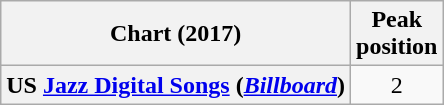<table class="wikitable sortable plainrowheaders" style="text-align:center;">
<tr>
<th scope="col">Chart (2017)</th>
<th scope="col">Peak<br>position</th>
</tr>
<tr>
<th scope="row">US <a href='#'>Jazz Digital Songs</a> (<em><a href='#'>Billboard</a></em>)</th>
<td style="text-align:center;">2</td>
</tr>
</table>
